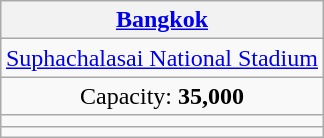<table class="wikitable" style="text-align:center;margin: auto">
<tr>
<th><a href='#'>Bangkok</a></th>
</tr>
<tr>
<td><a href='#'>Suphachalasai National Stadium</a></td>
</tr>
<tr>
<td>Capacity: <strong>35,000</strong></td>
</tr>
<tr>
<td></td>
</tr>
<tr>
<td></td>
</tr>
</table>
